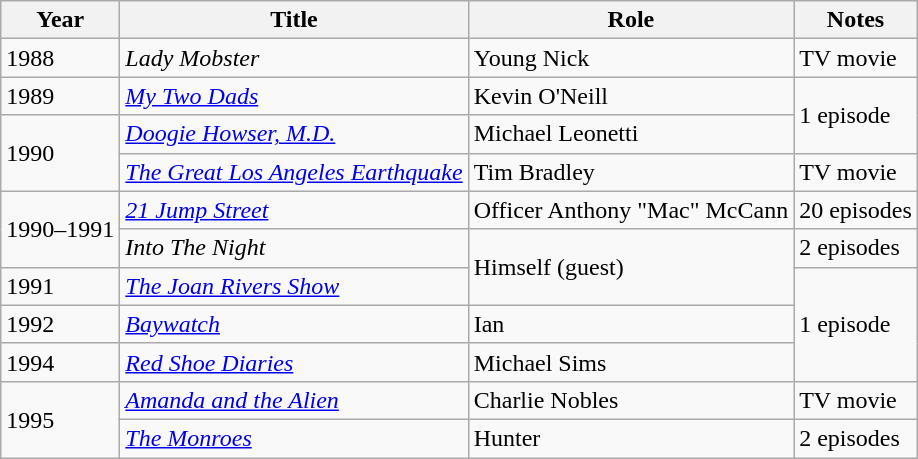<table class="wikitable">
<tr>
<th>Year</th>
<th>Title</th>
<th>Role</th>
<th>Notes</th>
</tr>
<tr>
<td>1988</td>
<td><em>Lady Mobster</em></td>
<td>Young Nick</td>
<td>TV movie</td>
</tr>
<tr>
<td>1989</td>
<td><em><a href='#'>My Two Dads</a></em></td>
<td>Kevin O'Neill</td>
<td rowspan="2">1 episode</td>
</tr>
<tr>
<td rowspan="2">1990</td>
<td><em><a href='#'>Doogie Howser, M.D.</a></em></td>
<td>Michael Leonetti</td>
</tr>
<tr>
<td><em><a href='#'>The Great Los Angeles Earthquake</a></em></td>
<td>Tim Bradley</td>
<td>TV movie</td>
</tr>
<tr>
<td rowspan="2">1990–1991</td>
<td><em><a href='#'>21 Jump Street</a></em></td>
<td>Officer Anthony "Mac" McCann</td>
<td>20 episodes</td>
</tr>
<tr>
<td><em>Into The Night</em></td>
<td rowspan="2">Himself (guest)</td>
<td>2 episodes</td>
</tr>
<tr>
<td>1991</td>
<td><em><a href='#'>The Joan Rivers Show</a></em></td>
<td rowspan="3">1 episode</td>
</tr>
<tr>
<td>1992</td>
<td><em><a href='#'>Baywatch</a></em></td>
<td>Ian</td>
</tr>
<tr>
<td>1994</td>
<td><em><a href='#'>Red Shoe Diaries</a></em></td>
<td>Michael Sims</td>
</tr>
<tr>
<td rowspan="2">1995</td>
<td><em><a href='#'>Amanda and the Alien</a></em></td>
<td>Charlie Nobles</td>
<td>TV movie</td>
</tr>
<tr>
<td><a href='#'><em>The Monroes</em></a></td>
<td>Hunter</td>
<td>2 episodes</td>
</tr>
</table>
